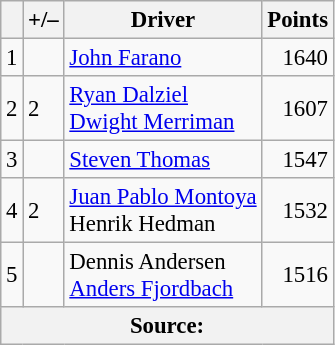<table class="wikitable" style="font-size: 95%;">
<tr>
<th scope="col"></th>
<th scope="col">+/–</th>
<th scope="col">Driver</th>
<th scope="col">Points</th>
</tr>
<tr>
<td align=center>1</td>
<td align="left"></td>
<td> <a href='#'>John Farano</a></td>
<td align=right>1640</td>
</tr>
<tr>
<td align=center>2</td>
<td align="left"> 2</td>
<td> <a href='#'>Ryan Dalziel</a><br> <a href='#'>Dwight Merriman</a></td>
<td align=right>1607</td>
</tr>
<tr>
<td align=center>3</td>
<td align="left"></td>
<td> <a href='#'>Steven Thomas</a></td>
<td align=right>1547</td>
</tr>
<tr>
<td align=center>4</td>
<td align="left"> 2</td>
<td> <a href='#'>Juan Pablo Montoya</a><br> Henrik Hedman</td>
<td align=right>1532</td>
</tr>
<tr>
<td align=center>5</td>
<td align="left"></td>
<td> Dennis Andersen<br> <a href='#'>Anders Fjordbach</a></td>
<td align=right>1516</td>
</tr>
<tr>
<th colspan=5>Source:</th>
</tr>
</table>
